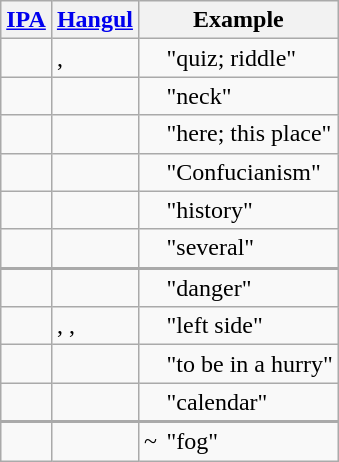<table class="wikitable">
<tr>
<th><a href='#'>IPA</a></th>
<th><a href='#'>Hangul</a></th>
<th colspan="3">Example</th>
</tr>
<tr>
<td></td>
<td>, </td>
<td style="border-right: 0;"> </td>
<td style="border-left: 0;">"quiz; riddle"</td>
</tr>
<tr>
<td></td>
<td></td>
<td style="border-right: 0;"> </td>
<td style="border-left: 0;">"neck"</td>
</tr>
<tr>
<td></td>
<td></td>
<td style="border-right: 0;"> </td>
<td style="border-left: 0;">"here; this place"</td>
</tr>
<tr>
<td></td>
<td></td>
<td style="border-right: 0;"> </td>
<td style="border-left: 0;">"Confucianism"</td>
</tr>
<tr>
<td></td>
<td></td>
<td style="border-right: 0;"> </td>
<td style="border-left: 0;">"history"</td>
</tr>
<tr>
<td></td>
<td></td>
<td style="border-right: 0;"> </td>
<td style="border-left: 0;">"several"</td>
</tr>
<tr style="border-top: 2px solid #aaa;">
<td></td>
<td></td>
<td style="border-right: 0;"> </td>
<td style="border-left: 0;">"danger"</td>
</tr>
<tr>
<td></td>
<td>, , </td>
<td style="border-right: 0;"> </td>
<td style="border-left: 0;">"left side"</td>
</tr>
<tr>
<td></td>
<td></td>
<td style="border-right: 0;"> </td>
<td style="border-left: 0;">"to be in a hurry"</td>
</tr>
<tr>
<td></td>
<td></td>
<td style="border-right: 0;"> </td>
<td style="border-left: 0;">"calendar"</td>
</tr>
<tr style="border-top: 2px solid #aaa;">
<td></td>
<td></td>
<td style="border-right: 0;"> ~</td>
<td style="border-left: 0;">"fog"</td>
</tr>
</table>
